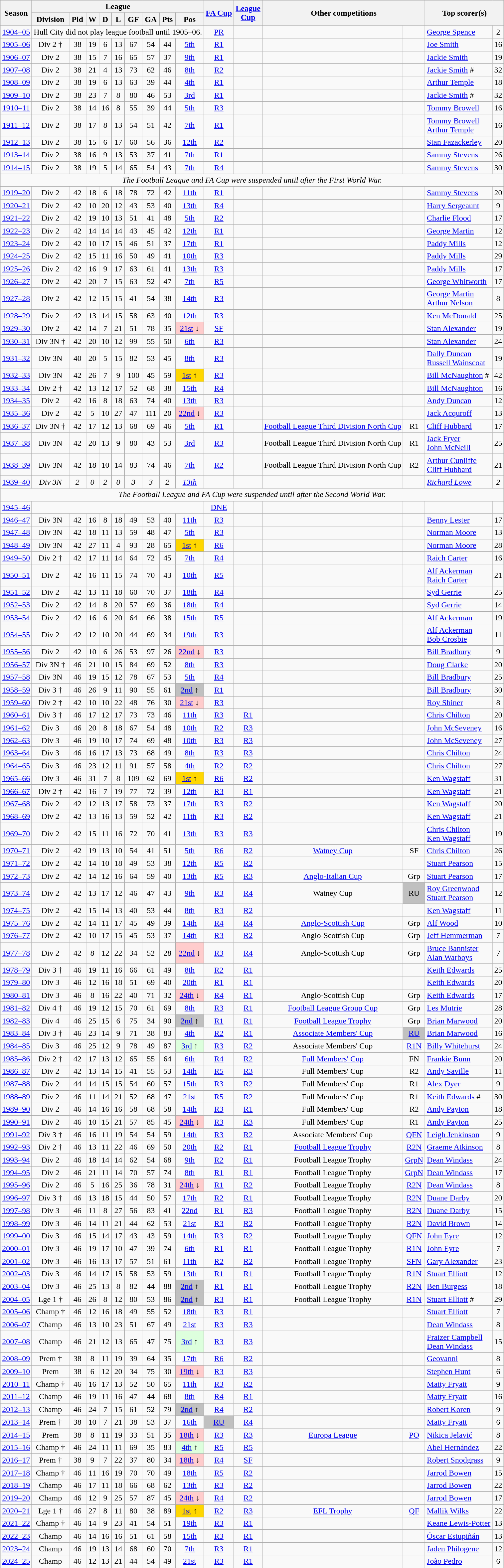<table class="wikitable" style="text-align: center">
<tr>
<th rowspan=2>Season</th>
<th colspan=9>League</th>
<th rowspan=2><a href='#'>FA Cup</a></th>
<th rowspan=2><a href='#'>League<br>Cup</a></th>
<th rowspan=2 colspan=2>Other competitions</th>
<th rowspan=2 colspan=2>Top scorer(s)</th>
</tr>
<tr>
<th>Division</th>
<th>Pld</th>
<th>W</th>
<th>D</th>
<th>L</th>
<th>GF</th>
<th>GA</th>
<th>Pts</th>
<th>Pos</th>
</tr>
<tr>
<td><a href='#'>1904–05</a></td>
<td rowspan=1 colspan=9>Hull City did not play league football until 1905–06.</td>
<td><a href='#'>PR</a></td>
<td></td>
<td></td>
<td></td>
<td align=left><a href='#'>George Spence</a></td>
<td>2</td>
</tr>
<tr>
<td><a href='#'>1905–06</a></td>
<td>Div 2 †</td>
<td>38</td>
<td>19</td>
<td>6</td>
<td>13</td>
<td>67</td>
<td>54</td>
<td>44</td>
<td><a href='#'>5th</a></td>
<td><a href='#'>R1</a></td>
<td></td>
<td></td>
<td></td>
<td align=left><a href='#'>Joe Smith</a></td>
<td>16</td>
</tr>
<tr>
<td><a href='#'>1906–07</a></td>
<td>Div 2</td>
<td>38</td>
<td>15</td>
<td>7</td>
<td>16</td>
<td>65</td>
<td>57</td>
<td>37</td>
<td><a href='#'>9th</a></td>
<td><a href='#'>R1</a></td>
<td></td>
<td></td>
<td></td>
<td align=left><a href='#'>Jackie Smith</a></td>
<td>19</td>
</tr>
<tr>
<td><a href='#'>1907–08</a></td>
<td>Div 2</td>
<td>38</td>
<td>21</td>
<td>4</td>
<td>13</td>
<td>73</td>
<td>62</td>
<td>46</td>
<td><a href='#'>8th</a></td>
<td><a href='#'>R2</a></td>
<td></td>
<td></td>
<td></td>
<td align=left><a href='#'>Jackie Smith</a> #</td>
<td>32</td>
</tr>
<tr>
<td><a href='#'>1908–09</a></td>
<td>Div 2</td>
<td>38</td>
<td>19</td>
<td>6</td>
<td>13</td>
<td>63</td>
<td>39</td>
<td>44</td>
<td><a href='#'>4th</a></td>
<td><a href='#'>R1</a></td>
<td></td>
<td></td>
<td></td>
<td align=left><a href='#'>Arthur Temple</a></td>
<td>18</td>
</tr>
<tr>
<td><a href='#'>1909–10</a></td>
<td>Div 2</td>
<td>38</td>
<td>23</td>
<td>7</td>
<td>8</td>
<td>80</td>
<td>46</td>
<td>53</td>
<td><a href='#'>3rd</a></td>
<td><a href='#'>R1</a></td>
<td></td>
<td></td>
<td></td>
<td align=left><a href='#'>Jackie Smith</a> #</td>
<td>32</td>
</tr>
<tr>
<td><a href='#'>1910–11</a></td>
<td>Div 2</td>
<td>38</td>
<td>14</td>
<td>16</td>
<td>8</td>
<td>55</td>
<td>39</td>
<td>44</td>
<td><a href='#'>5th</a></td>
<td><a href='#'>R3</a></td>
<td></td>
<td></td>
<td></td>
<td align=left><a href='#'>Tommy Browell</a></td>
<td>16</td>
</tr>
<tr>
<td><a href='#'>1911–12</a></td>
<td>Div 2</td>
<td>38</td>
<td>17</td>
<td>8</td>
<td>13</td>
<td>54</td>
<td>51</td>
<td>42</td>
<td><a href='#'>7th</a></td>
<td><a href='#'>R1</a></td>
<td></td>
<td></td>
<td></td>
<td align=left><a href='#'>Tommy Browell</a><br><a href='#'>Arthur Temple</a></td>
<td>16</td>
</tr>
<tr>
<td><a href='#'>1912–13</a></td>
<td>Div 2</td>
<td>38</td>
<td>15</td>
<td>6</td>
<td>17</td>
<td>60</td>
<td>56</td>
<td>36</td>
<td><a href='#'>12th</a></td>
<td><a href='#'>R2</a></td>
<td></td>
<td></td>
<td></td>
<td align=left><a href='#'>Stan Fazackerley</a></td>
<td>20</td>
</tr>
<tr>
<td><a href='#'>1913–14</a></td>
<td>Div 2</td>
<td>38</td>
<td>16</td>
<td>9</td>
<td>13</td>
<td>53</td>
<td>37</td>
<td>41</td>
<td><a href='#'>7th</a></td>
<td><a href='#'>R1</a></td>
<td></td>
<td></td>
<td></td>
<td align=left><a href='#'>Sammy Stevens</a></td>
<td>26</td>
</tr>
<tr>
<td><a href='#'>1914–15</a></td>
<td>Div 2</td>
<td>38</td>
<td>19</td>
<td>5</td>
<td>14</td>
<td>65</td>
<td>54</td>
<td>43</td>
<td><a href='#'>7th</a></td>
<td><a href='#'>R4</a></td>
<td></td>
<td></td>
<td></td>
<td align=left><a href='#'>Sammy Stevens</a></td>
<td>30</td>
</tr>
<tr>
<td colspan=16><em>The Football League and FA Cup were suspended until after the First World War.</em></td>
</tr>
<tr>
<td><a href='#'>1919–20</a></td>
<td>Div 2</td>
<td>42</td>
<td>18</td>
<td>6</td>
<td>18</td>
<td>78</td>
<td>72</td>
<td>42</td>
<td><a href='#'>11th</a></td>
<td><a href='#'>R1</a></td>
<td></td>
<td></td>
<td></td>
<td align=left><a href='#'>Sammy Stevens</a></td>
<td>20</td>
</tr>
<tr>
<td><a href='#'>1920–21</a></td>
<td>Div 2</td>
<td>42</td>
<td>10</td>
<td>20</td>
<td>12</td>
<td>43</td>
<td>53</td>
<td>40</td>
<td><a href='#'>13th</a></td>
<td><a href='#'>R4</a></td>
<td></td>
<td></td>
<td></td>
<td align=left><a href='#'>Harry Sergeaunt</a></td>
<td>9</td>
</tr>
<tr>
<td><a href='#'>1921–22</a></td>
<td>Div 2</td>
<td>42</td>
<td>19</td>
<td>10</td>
<td>13</td>
<td>51</td>
<td>41</td>
<td>48</td>
<td><a href='#'>5th</a></td>
<td><a href='#'>R2</a></td>
<td></td>
<td></td>
<td></td>
<td align=left><a href='#'>Charlie Flood</a></td>
<td>17</td>
</tr>
<tr>
<td><a href='#'>1922–23</a></td>
<td>Div 2</td>
<td>42</td>
<td>14</td>
<td>14</td>
<td>14</td>
<td>43</td>
<td>45</td>
<td>42</td>
<td><a href='#'>12th</a></td>
<td><a href='#'>R1</a></td>
<td></td>
<td></td>
<td></td>
<td align=left><a href='#'>George Martin</a></td>
<td>12</td>
</tr>
<tr>
<td><a href='#'>1923–24</a></td>
<td>Div 2</td>
<td>42</td>
<td>10</td>
<td>17</td>
<td>15</td>
<td>46</td>
<td>51</td>
<td>37</td>
<td><a href='#'>17th</a></td>
<td><a href='#'>R1</a></td>
<td></td>
<td></td>
<td></td>
<td align=left><a href='#'>Paddy Mills</a></td>
<td>12</td>
</tr>
<tr>
<td><a href='#'>1924–25</a></td>
<td>Div 2</td>
<td>42</td>
<td>15</td>
<td>11</td>
<td>16</td>
<td>50</td>
<td>49</td>
<td>41</td>
<td><a href='#'>10th</a></td>
<td><a href='#'>R3</a></td>
<td></td>
<td></td>
<td></td>
<td align=left><a href='#'>Paddy Mills</a></td>
<td>29</td>
</tr>
<tr>
<td><a href='#'>1925–26</a></td>
<td>Div 2</td>
<td>42</td>
<td>16</td>
<td>9</td>
<td>17</td>
<td>63</td>
<td>61</td>
<td>41</td>
<td><a href='#'>13th</a></td>
<td><a href='#'>R3</a></td>
<td></td>
<td></td>
<td></td>
<td align=left><a href='#'>Paddy Mills</a></td>
<td>17</td>
</tr>
<tr>
<td><a href='#'>1926–27</a></td>
<td>Div 2</td>
<td>42</td>
<td>20</td>
<td>7</td>
<td>15</td>
<td>63</td>
<td>52</td>
<td>47</td>
<td><a href='#'>7th</a></td>
<td><a href='#'>R5</a></td>
<td></td>
<td></td>
<td></td>
<td align=left><a href='#'>George Whitworth</a></td>
<td>17</td>
</tr>
<tr>
<td><a href='#'>1927–28</a></td>
<td>Div 2</td>
<td>42</td>
<td>12</td>
<td>15</td>
<td>15</td>
<td>41</td>
<td>54</td>
<td>38</td>
<td><a href='#'>14th</a></td>
<td><a href='#'>R3</a></td>
<td></td>
<td></td>
<td></td>
<td align=left><a href='#'>George Martin</a><br><a href='#'>Arthur Nelson</a></td>
<td>8</td>
</tr>
<tr>
<td><a href='#'>1928–29</a></td>
<td>Div 2</td>
<td>42</td>
<td>13</td>
<td>14</td>
<td>15</td>
<td>58</td>
<td>63</td>
<td>40</td>
<td><a href='#'>12th</a></td>
<td><a href='#'>R3</a></td>
<td></td>
<td></td>
<td></td>
<td align=left><a href='#'>Ken McDonald</a></td>
<td>25</td>
</tr>
<tr>
<td><a href='#'>1929–30</a></td>
<td>Div 2</td>
<td>42</td>
<td>14</td>
<td>7</td>
<td>21</td>
<td>51</td>
<td>78</td>
<td>35</td>
<td bgcolor="#FFCCCC"><a href='#'>21st</a> ↓</td>
<td><a href='#'>SF</a></td>
<td></td>
<td></td>
<td></td>
<td align=left><a href='#'>Stan Alexander</a></td>
<td>19</td>
</tr>
<tr>
<td><a href='#'>1930–31</a></td>
<td>Div 3N †</td>
<td>42</td>
<td>20</td>
<td>10</td>
<td>12</td>
<td>99</td>
<td>55</td>
<td>50</td>
<td><a href='#'>6th</a></td>
<td><a href='#'>R3</a></td>
<td></td>
<td></td>
<td></td>
<td align=left><a href='#'>Stan Alexander</a></td>
<td>24</td>
</tr>
<tr>
<td><a href='#'>1931–32</a></td>
<td>Div 3N</td>
<td>40</td>
<td>20</td>
<td>5</td>
<td>15</td>
<td>82</td>
<td>53</td>
<td>45</td>
<td><a href='#'>8th</a></td>
<td><a href='#'>R3</a></td>
<td></td>
<td></td>
<td></td>
<td align=left><a href='#'>Dally Duncan</a><br><a href='#'>Russell Wainscoat</a></td>
<td>19</td>
</tr>
<tr>
<td><a href='#'>1932–33</a></td>
<td>Div 3N</td>
<td>42</td>
<td>26</td>
<td>7</td>
<td>9</td>
<td>100</td>
<td>45</td>
<td>59</td>
<td bgcolor=gold><a href='#'>1st</a> ↑</td>
<td><a href='#'>R3</a></td>
<td></td>
<td></td>
<td></td>
<td align=left><a href='#'>Bill McNaughton</a> #</td>
<td>42</td>
</tr>
<tr>
<td><a href='#'>1933–34</a></td>
<td>Div 2 †</td>
<td>42</td>
<td>13</td>
<td>12</td>
<td>17</td>
<td>52</td>
<td>68</td>
<td>38</td>
<td><a href='#'>15th</a></td>
<td><a href='#'>R4</a></td>
<td></td>
<td></td>
<td></td>
<td align=left><a href='#'>Bill McNaughton</a></td>
<td>16</td>
</tr>
<tr>
<td><a href='#'>1934–35</a></td>
<td>Div 2</td>
<td>42</td>
<td>16</td>
<td>8</td>
<td>18</td>
<td>63</td>
<td>74</td>
<td>40</td>
<td><a href='#'>13th</a></td>
<td><a href='#'>R3</a></td>
<td></td>
<td></td>
<td></td>
<td align=left><a href='#'>Andy Duncan</a></td>
<td>12</td>
</tr>
<tr>
<td><a href='#'>1935–36</a></td>
<td>Div 2</td>
<td>42</td>
<td>5</td>
<td>10</td>
<td>27</td>
<td>47</td>
<td>111</td>
<td>20</td>
<td bgcolor="#FFCCCC"><a href='#'>22nd</a> ↓</td>
<td><a href='#'>R3</a></td>
<td></td>
<td></td>
<td></td>
<td align=left><a href='#'>Jack Acquroff</a></td>
<td>13</td>
</tr>
<tr>
<td><a href='#'>1936–37</a></td>
<td>Div 3N †</td>
<td>42</td>
<td>17</td>
<td>12</td>
<td>13</td>
<td>68</td>
<td>69</td>
<td>46</td>
<td><a href='#'>5th</a></td>
<td><a href='#'>R1</a></td>
<td></td>
<td><a href='#'>Football League Third Division North Cup</a></td>
<td>R1</td>
<td align=left><a href='#'>Cliff Hubbard</a></td>
<td>17</td>
</tr>
<tr>
<td><a href='#'>1937–38</a></td>
<td>Div 3N</td>
<td>42</td>
<td>20</td>
<td>13</td>
<td>9</td>
<td>80</td>
<td>43</td>
<td>53</td>
<td><a href='#'>3rd</a></td>
<td><a href='#'>R3</a></td>
<td></td>
<td>Football League Third Division North Cup</td>
<td>R1</td>
<td align=left><a href='#'>Jack Fryer</a><br><a href='#'>John McNeill</a></td>
<td>25</td>
</tr>
<tr>
<td><a href='#'>1938–39</a></td>
<td>Div 3N</td>
<td>42</td>
<td>18</td>
<td>10</td>
<td>14</td>
<td>83</td>
<td>74</td>
<td>46</td>
<td><a href='#'>7th</a></td>
<td><a href='#'>R2</a></td>
<td></td>
<td>Football League Third Division North Cup</td>
<td>R2</td>
<td align=left><a href='#'>Arthur Cunliffe</a><br><a href='#'>Cliff Hubbard</a></td>
<td>21</td>
</tr>
<tr>
<td><a href='#'>1939–40</a></td>
<td><em>Div 3N</em></td>
<td><em>2</em></td>
<td><em>0</em></td>
<td><em>2</em></td>
<td><em>0</em></td>
<td><em>3</em></td>
<td><em>3</em></td>
<td><em>2</em></td>
<td><em><a href='#'>13th</a></em></td>
<td></td>
<td></td>
<td></td>
<td></td>
<td align=left><em><a href='#'>Richard Lowe</a></em></td>
<td><em>2</em></td>
</tr>
<tr>
<td colspan=16><em>The Football League and FA Cup were suspended until after the Second World War.</em></td>
</tr>
<tr>
<td><a href='#'>1945–46</a></td>
<td colspan=9></td>
<td><a href='#'>DNE</a></td>
<td></td>
<td></td>
<td></td>
<td></td>
<td></td>
</tr>
<tr>
<td><a href='#'>1946–47</a></td>
<td>Div 3N</td>
<td>42</td>
<td>16</td>
<td>8</td>
<td>18</td>
<td>49</td>
<td>53</td>
<td>40</td>
<td><a href='#'>11th</a></td>
<td><a href='#'>R3</a></td>
<td></td>
<td></td>
<td></td>
<td align=left><a href='#'>Benny Lester</a></td>
<td>17</td>
</tr>
<tr>
<td><a href='#'>1947–48</a></td>
<td>Div 3N</td>
<td>42</td>
<td>18</td>
<td>11</td>
<td>13</td>
<td>59</td>
<td>48</td>
<td>47</td>
<td><a href='#'>5th</a></td>
<td><a href='#'>R3</a></td>
<td></td>
<td></td>
<td></td>
<td align=left><a href='#'>Norman Moore</a></td>
<td>13</td>
</tr>
<tr>
<td><a href='#'>1948–49</a></td>
<td>Div 3N</td>
<td>42</td>
<td>27</td>
<td>11</td>
<td>4</td>
<td>93</td>
<td>28</td>
<td>65</td>
<td bgcolor=gold><a href='#'>1st</a> ↑</td>
<td><a href='#'>R6</a></td>
<td></td>
<td></td>
<td></td>
<td align=left><a href='#'>Norman Moore</a></td>
<td>28</td>
</tr>
<tr>
<td><a href='#'>1949–50</a></td>
<td>Div 2 †</td>
<td>42</td>
<td>17</td>
<td>11</td>
<td>14</td>
<td>64</td>
<td>72</td>
<td>45</td>
<td><a href='#'>7th</a></td>
<td><a href='#'>R4</a></td>
<td></td>
<td></td>
<td></td>
<td align=left><a href='#'>Raich Carter</a></td>
<td>16</td>
</tr>
<tr>
<td><a href='#'>1950–51</a></td>
<td>Div 2</td>
<td>42</td>
<td>16</td>
<td>11</td>
<td>15</td>
<td>74</td>
<td>70</td>
<td>43</td>
<td><a href='#'>10th</a></td>
<td><a href='#'>R5</a></td>
<td></td>
<td></td>
<td></td>
<td align=left><a href='#'>Alf Ackerman</a><br><a href='#'>Raich Carter</a></td>
<td>21</td>
</tr>
<tr>
<td><a href='#'>1951–52</a></td>
<td>Div 2</td>
<td>42</td>
<td>13</td>
<td>11</td>
<td>18</td>
<td>60</td>
<td>70</td>
<td>37</td>
<td><a href='#'>18th</a></td>
<td><a href='#'>R4</a></td>
<td></td>
<td></td>
<td></td>
<td align=left><a href='#'>Syd Gerrie</a></td>
<td>25</td>
</tr>
<tr>
<td><a href='#'>1952–53</a></td>
<td>Div 2</td>
<td>42</td>
<td>14</td>
<td>8</td>
<td>20</td>
<td>57</td>
<td>69</td>
<td>36</td>
<td><a href='#'>18th</a></td>
<td><a href='#'>R4</a></td>
<td></td>
<td></td>
<td></td>
<td align=left><a href='#'>Syd Gerrie</a></td>
<td>14</td>
</tr>
<tr>
<td><a href='#'>1953–54</a></td>
<td>Div 2</td>
<td>42</td>
<td>16</td>
<td>6</td>
<td>20</td>
<td>64</td>
<td>66</td>
<td>38</td>
<td><a href='#'>15th</a></td>
<td><a href='#'>R5</a></td>
<td></td>
<td></td>
<td></td>
<td align=left><a href='#'>Alf Ackerman</a></td>
<td>19</td>
</tr>
<tr>
<td><a href='#'>1954–55</a></td>
<td>Div 2</td>
<td>42</td>
<td>12</td>
<td>10</td>
<td>20</td>
<td>44</td>
<td>69</td>
<td>34</td>
<td><a href='#'>19th</a></td>
<td><a href='#'>R3</a></td>
<td></td>
<td></td>
<td></td>
<td align=left><a href='#'>Alf Ackerman</a><br><a href='#'>Bob Crosbie</a></td>
<td>11</td>
</tr>
<tr>
<td><a href='#'>1955–56</a></td>
<td>Div 2</td>
<td>42</td>
<td>10</td>
<td>6</td>
<td>26</td>
<td>53</td>
<td>97</td>
<td>26</td>
<td bgcolor="#FFCCCC"><a href='#'>22nd</a> ↓</td>
<td><a href='#'>R3</a></td>
<td></td>
<td></td>
<td></td>
<td align=left><a href='#'>Bill Bradbury</a></td>
<td>9</td>
</tr>
<tr>
<td><a href='#'>1956–57</a></td>
<td>Div 3N †</td>
<td>46</td>
<td>21</td>
<td>10</td>
<td>15</td>
<td>84</td>
<td>69</td>
<td>52</td>
<td><a href='#'>8th</a></td>
<td><a href='#'>R3</a></td>
<td></td>
<td></td>
<td></td>
<td align=left><a href='#'>Doug Clarke</a></td>
<td>20</td>
</tr>
<tr>
<td><a href='#'>1957–58</a></td>
<td>Div 3N</td>
<td>46</td>
<td>19</td>
<td>15</td>
<td>12</td>
<td>78</td>
<td>67</td>
<td>53</td>
<td><a href='#'>5th</a></td>
<td><a href='#'>R4</a></td>
<td></td>
<td></td>
<td></td>
<td align=left><a href='#'>Bill Bradbury</a></td>
<td>25</td>
</tr>
<tr>
<td><a href='#'>1958–59</a></td>
<td>Div 3 †</td>
<td>46</td>
<td>26</td>
<td>9</td>
<td>11</td>
<td>90</td>
<td>55</td>
<td>61</td>
<td bgcolor=silver><a href='#'>2nd</a> ↑</td>
<td><a href='#'>R1</a></td>
<td></td>
<td></td>
<td></td>
<td align=left><a href='#'>Bill Bradbury</a></td>
<td>30</td>
</tr>
<tr>
<td><a href='#'>1959–60</a></td>
<td>Div 2 †</td>
<td>42</td>
<td>10</td>
<td>10</td>
<td>22</td>
<td>48</td>
<td>76</td>
<td>30</td>
<td bgcolor="#FFCCCC"><a href='#'>21st</a> ↓</td>
<td><a href='#'>R3</a></td>
<td></td>
<td></td>
<td></td>
<td align=left><a href='#'>Roy Shiner</a></td>
<td>8</td>
</tr>
<tr>
<td><a href='#'>1960–61</a></td>
<td>Div 3 †</td>
<td>46</td>
<td>17</td>
<td>12</td>
<td>17</td>
<td>73</td>
<td>73</td>
<td>46</td>
<td><a href='#'>11th</a></td>
<td><a href='#'>R3</a></td>
<td><a href='#'>R1</a></td>
<td></td>
<td></td>
<td align=left><a href='#'>Chris Chilton</a></td>
<td>20</td>
</tr>
<tr>
<td><a href='#'>1961–62</a></td>
<td>Div 3</td>
<td>46</td>
<td>20</td>
<td>8</td>
<td>18</td>
<td>67</td>
<td>54</td>
<td>48</td>
<td><a href='#'>10th</a></td>
<td><a href='#'>R2</a></td>
<td><a href='#'>R3</a></td>
<td></td>
<td></td>
<td align=left><a href='#'>John McSeveney</a></td>
<td>16</td>
</tr>
<tr>
<td><a href='#'>1962–63</a></td>
<td>Div 3</td>
<td>46</td>
<td>19</td>
<td>10</td>
<td>17</td>
<td>74</td>
<td>69</td>
<td>48</td>
<td><a href='#'>10th</a></td>
<td><a href='#'>R3</a></td>
<td><a href='#'>R3</a></td>
<td></td>
<td></td>
<td align=left><a href='#'>John McSeveney</a></td>
<td>27</td>
</tr>
<tr>
<td><a href='#'>1963–64</a></td>
<td>Div 3</td>
<td>46</td>
<td>16</td>
<td>17</td>
<td>13</td>
<td>73</td>
<td>68</td>
<td>49</td>
<td><a href='#'>8th</a></td>
<td><a href='#'>R3</a></td>
<td><a href='#'>R3</a></td>
<td></td>
<td></td>
<td align=left><a href='#'>Chris Chilton</a></td>
<td>24</td>
</tr>
<tr>
<td><a href='#'>1964–65</a></td>
<td>Div 3</td>
<td>46</td>
<td>23</td>
<td>12</td>
<td>11</td>
<td>91</td>
<td>57</td>
<td>58</td>
<td><a href='#'>4th</a></td>
<td><a href='#'>R2</a></td>
<td><a href='#'>R2</a></td>
<td></td>
<td></td>
<td align=left><a href='#'>Chris Chilton</a></td>
<td>27</td>
</tr>
<tr>
<td><a href='#'>1965–66</a></td>
<td>Div 3</td>
<td>46</td>
<td>31</td>
<td>7</td>
<td>8</td>
<td>109</td>
<td>62</td>
<td>69</td>
<td bgcolor=gold><a href='#'>1st</a> ↑</td>
<td><a href='#'>R6</a></td>
<td><a href='#'>R2</a></td>
<td></td>
<td></td>
<td align=left><a href='#'>Ken Wagstaff</a></td>
<td>31</td>
</tr>
<tr>
<td><a href='#'>1966–67</a></td>
<td>Div 2 †</td>
<td>42</td>
<td>16</td>
<td>7</td>
<td>19</td>
<td>77</td>
<td>72</td>
<td>39</td>
<td><a href='#'>12th</a></td>
<td><a href='#'>R3</a></td>
<td><a href='#'>R1</a></td>
<td></td>
<td></td>
<td align=left><a href='#'>Ken Wagstaff</a></td>
<td>21</td>
</tr>
<tr>
<td><a href='#'>1967–68</a></td>
<td>Div 2</td>
<td>42</td>
<td>12</td>
<td>13</td>
<td>17</td>
<td>58</td>
<td>73</td>
<td>37</td>
<td><a href='#'>17th</a></td>
<td><a href='#'>R3</a></td>
<td><a href='#'>R2</a></td>
<td></td>
<td></td>
<td align=left><a href='#'>Ken Wagstaff</a></td>
<td>20</td>
</tr>
<tr>
<td><a href='#'>1968–69</a></td>
<td>Div 2</td>
<td>42</td>
<td>13</td>
<td>16</td>
<td>13</td>
<td>59</td>
<td>52</td>
<td>42</td>
<td><a href='#'>11th</a></td>
<td><a href='#'>R3</a></td>
<td><a href='#'>R2</a></td>
<td></td>
<td></td>
<td align=left><a href='#'>Ken Wagstaff</a></td>
<td>21</td>
</tr>
<tr>
<td><a href='#'>1969–70</a></td>
<td>Div 2</td>
<td>42</td>
<td>15</td>
<td>11</td>
<td>16</td>
<td>72</td>
<td>70</td>
<td>41</td>
<td><a href='#'>13th</a></td>
<td><a href='#'>R3</a></td>
<td><a href='#'>R3</a></td>
<td></td>
<td></td>
<td align=left><a href='#'>Chris Chilton</a><br><a href='#'>Ken Wagstaff</a></td>
<td>19</td>
</tr>
<tr>
<td><a href='#'>1970–71</a></td>
<td>Div 2</td>
<td>42</td>
<td>19</td>
<td>13</td>
<td>10</td>
<td>54</td>
<td>41</td>
<td>51</td>
<td><a href='#'>5th</a></td>
<td><a href='#'>R6</a></td>
<td><a href='#'>R2</a></td>
<td><a href='#'>Watney Cup</a></td>
<td>SF</td>
<td align=left><a href='#'>Chris Chilton</a></td>
<td>26</td>
</tr>
<tr>
<td><a href='#'>1971–72</a></td>
<td>Div 2</td>
<td>42</td>
<td>14</td>
<td>10</td>
<td>18</td>
<td>49</td>
<td>53</td>
<td>38</td>
<td><a href='#'>12th</a></td>
<td><a href='#'>R5</a></td>
<td><a href='#'>R2</a></td>
<td></td>
<td></td>
<td align=left><a href='#'>Stuart Pearson</a></td>
<td>15</td>
</tr>
<tr>
<td><a href='#'>1972–73</a></td>
<td>Div 2</td>
<td>42</td>
<td>14</td>
<td>12</td>
<td>16</td>
<td>64</td>
<td>59</td>
<td>40</td>
<td><a href='#'>13th</a></td>
<td><a href='#'>R5</a></td>
<td><a href='#'>R3</a></td>
<td><a href='#'>Anglo-Italian Cup</a></td>
<td>Grp</td>
<td align=left><a href='#'>Stuart Pearson</a></td>
<td>17</td>
</tr>
<tr>
<td><a href='#'>1973–74</a></td>
<td>Div 2</td>
<td>42</td>
<td>13</td>
<td>17</td>
<td>12</td>
<td>46</td>
<td>47</td>
<td>43</td>
<td><a href='#'>9th</a></td>
<td><a href='#'>R3</a></td>
<td><a href='#'>R4</a></td>
<td>Watney Cup</td>
<td bgcolor=silver>RU</td>
<td align=left><a href='#'>Roy Greenwood</a><br><a href='#'>Stuart Pearson</a></td>
<td>12</td>
</tr>
<tr>
<td><a href='#'>1974–75</a></td>
<td>Div 2</td>
<td>42</td>
<td>15</td>
<td>14</td>
<td>13</td>
<td>40</td>
<td>53</td>
<td>44</td>
<td><a href='#'>8th</a></td>
<td><a href='#'>R3</a></td>
<td><a href='#'>R2</a></td>
<td></td>
<td></td>
<td align=left><a href='#'>Ken Wagstaff</a></td>
<td>11</td>
</tr>
<tr>
<td><a href='#'>1975–76</a></td>
<td>Div 2</td>
<td>42</td>
<td>14</td>
<td>11</td>
<td>17</td>
<td>45</td>
<td>49</td>
<td>39</td>
<td><a href='#'>14th</a></td>
<td><a href='#'>R4</a></td>
<td><a href='#'>R4</a></td>
<td><a href='#'>Anglo-Scottish Cup</a></td>
<td>Grp</td>
<td align=left><a href='#'>Alf Wood</a></td>
<td>10</td>
</tr>
<tr>
<td><a href='#'>1976–77</a></td>
<td>Div 2</td>
<td>42</td>
<td>10</td>
<td>17</td>
<td>15</td>
<td>45</td>
<td>53</td>
<td>37</td>
<td><a href='#'>14th</a></td>
<td><a href='#'>R3</a></td>
<td><a href='#'>R2</a></td>
<td>Anglo-Scottish Cup</td>
<td>Grp</td>
<td align=left><a href='#'>Jeff Hemmerman</a></td>
<td>7</td>
</tr>
<tr>
<td><a href='#'>1977–78</a></td>
<td>Div 2</td>
<td>42</td>
<td>8</td>
<td>12</td>
<td>22</td>
<td>34</td>
<td>52</td>
<td>28</td>
<td bgcolor="#FFCCCC"><a href='#'>22nd</a> ↓</td>
<td><a href='#'>R3</a></td>
<td><a href='#'>R4</a></td>
<td>Anglo-Scottish Cup</td>
<td>Grp</td>
<td align=left><a href='#'>Bruce Bannister</a><br><a href='#'>Alan Warboys</a></td>
<td>7</td>
</tr>
<tr>
<td><a href='#'>1978–79</a></td>
<td>Div 3 †</td>
<td>46</td>
<td>19</td>
<td>11</td>
<td>16</td>
<td>66</td>
<td>61</td>
<td>49</td>
<td><a href='#'>8th</a></td>
<td><a href='#'>R2</a></td>
<td><a href='#'>R1</a></td>
<td></td>
<td></td>
<td align=left><a href='#'>Keith Edwards</a></td>
<td>25</td>
</tr>
<tr>
<td><a href='#'>1979–80</a></td>
<td>Div 3</td>
<td>46</td>
<td>12</td>
<td>16</td>
<td>18</td>
<td>51</td>
<td>69</td>
<td>40</td>
<td><a href='#'>20th</a></td>
<td><a href='#'>R1</a></td>
<td><a href='#'>R1</a></td>
<td></td>
<td></td>
<td align=left><a href='#'>Keith Edwards</a></td>
<td>20</td>
</tr>
<tr>
<td><a href='#'>1980–81</a></td>
<td>Div 3</td>
<td>46</td>
<td>8</td>
<td>16</td>
<td>22</td>
<td>40</td>
<td>71</td>
<td>32</td>
<td bgcolor="#FFCCCC"><a href='#'>24th</a> ↓</td>
<td><a href='#'>R4</a></td>
<td><a href='#'>R1</a></td>
<td>Anglo-Scottish Cup</td>
<td>Grp</td>
<td align=left><a href='#'>Keith Edwards</a></td>
<td>17</td>
</tr>
<tr>
<td><a href='#'>1981–82</a></td>
<td>Div 4 †</td>
<td>46</td>
<td>19</td>
<td>12</td>
<td>15</td>
<td>70</td>
<td>61</td>
<td>69</td>
<td><a href='#'>8th</a></td>
<td><a href='#'>R3</a></td>
<td><a href='#'>R1</a></td>
<td><a href='#'>Football League Group Cup</a></td>
<td>Grp</td>
<td align=left><a href='#'>Les Mutrie</a></td>
<td>28</td>
</tr>
<tr>
<td><a href='#'>1982–83</a></td>
<td>Div 4</td>
<td>46</td>
<td>25</td>
<td>15</td>
<td>6</td>
<td>75</td>
<td>34</td>
<td>90</td>
<td bgcolor=silver><a href='#'>2nd</a> ↑</td>
<td><a href='#'>R1</a></td>
<td><a href='#'>R1</a></td>
<td><a href='#'>Football League Trophy</a></td>
<td>Grp</td>
<td align=left><a href='#'>Brian Marwood</a></td>
<td>20</td>
</tr>
<tr>
<td><a href='#'>1983–84</a></td>
<td>Div 3 †</td>
<td>46</td>
<td>23</td>
<td>14</td>
<td>9</td>
<td>71</td>
<td>38</td>
<td>83</td>
<td><a href='#'>4th</a></td>
<td><a href='#'>R2</a></td>
<td><a href='#'>R1</a></td>
<td><a href='#'>Associate Members' Cup</a></td>
<td bgcolor=silver><a href='#'>RU</a></td>
<td align=left><a href='#'>Brian Marwood</a></td>
<td>16</td>
</tr>
<tr>
<td><a href='#'>1984–85</a></td>
<td>Div 3</td>
<td>46</td>
<td>25</td>
<td>12</td>
<td>9</td>
<td>78</td>
<td>49</td>
<td>87</td>
<td bgcolor="#DDFFDD"><a href='#'>3rd</a> ↑</td>
<td><a href='#'>R3</a></td>
<td><a href='#'>R2</a></td>
<td>Associate Members' Cup</td>
<td><a href='#'>R1N</a></td>
<td align=left><a href='#'>Billy Whitehurst</a></td>
<td>24</td>
</tr>
<tr>
<td><a href='#'>1985–86</a></td>
<td>Div 2 †</td>
<td>42</td>
<td>17</td>
<td>13</td>
<td>12</td>
<td>65</td>
<td>55</td>
<td>64</td>
<td><a href='#'>6th</a></td>
<td><a href='#'>R4</a></td>
<td><a href='#'>R2</a></td>
<td><a href='#'>Full Members' Cup</a></td>
<td>FN</td>
<td align=left><a href='#'>Frankie Bunn</a></td>
<td>20</td>
</tr>
<tr>
<td><a href='#'>1986–87</a></td>
<td>Div 2</td>
<td>42</td>
<td>13</td>
<td>14</td>
<td>15</td>
<td>41</td>
<td>55</td>
<td>53</td>
<td><a href='#'>14th</a></td>
<td><a href='#'>R5</a></td>
<td><a href='#'>R3</a></td>
<td>Full Members' Cup</td>
<td>R2</td>
<td align=left><a href='#'>Andy Saville</a></td>
<td>11</td>
</tr>
<tr>
<td><a href='#'>1987–88</a></td>
<td>Div 2</td>
<td>44</td>
<td>14</td>
<td>15</td>
<td>15</td>
<td>54</td>
<td>60</td>
<td>57</td>
<td><a href='#'>15th</a></td>
<td><a href='#'>R3</a></td>
<td><a href='#'>R2</a></td>
<td>Full Members' Cup</td>
<td>R1</td>
<td align=left><a href='#'>Alex Dyer</a></td>
<td>9</td>
</tr>
<tr>
<td><a href='#'>1988–89</a></td>
<td>Div 2</td>
<td>46</td>
<td>11</td>
<td>14</td>
<td>21</td>
<td>52</td>
<td>68</td>
<td>47</td>
<td><a href='#'>21st</a></td>
<td><a href='#'>R5</a></td>
<td><a href='#'>R2</a></td>
<td>Full Members' Cup</td>
<td>R1</td>
<td align=left><a href='#'>Keith Edwards</a> #</td>
<td>30</td>
</tr>
<tr>
<td><a href='#'>1989–90</a></td>
<td>Div 2</td>
<td>46</td>
<td>14</td>
<td>16</td>
<td>16</td>
<td>58</td>
<td>68</td>
<td>58</td>
<td><a href='#'>14th</a></td>
<td><a href='#'>R3</a></td>
<td><a href='#'>R1</a></td>
<td>Full Members' Cup</td>
<td>R2</td>
<td align=left><a href='#'>Andy Payton</a></td>
<td>18</td>
</tr>
<tr>
<td><a href='#'>1990–91</a></td>
<td>Div 2</td>
<td>46</td>
<td>10</td>
<td>15</td>
<td>21</td>
<td>57</td>
<td>85</td>
<td>45</td>
<td bgcolor="#FFCCCC"><a href='#'>24th</a> ↓</td>
<td><a href='#'>R3</a></td>
<td><a href='#'>R3</a></td>
<td>Full Members' Cup</td>
<td>R1</td>
<td align=left><a href='#'>Andy Payton</a></td>
<td>25</td>
</tr>
<tr>
<td><a href='#'>1991–92</a></td>
<td>Div 3 †</td>
<td>46</td>
<td>16</td>
<td>11</td>
<td>19</td>
<td>54</td>
<td>54</td>
<td>59</td>
<td><a href='#'>14th</a></td>
<td><a href='#'>R3</a></td>
<td><a href='#'>R2</a></td>
<td>Associate Members' Cup</td>
<td><a href='#'>QFN</a></td>
<td align=left><a href='#'>Leigh Jenkinson</a></td>
<td>9</td>
</tr>
<tr>
<td><a href='#'>1992–93</a></td>
<td>Div 2 †</td>
<td>46</td>
<td>13</td>
<td>11</td>
<td>22</td>
<td>46</td>
<td>69</td>
<td>50</td>
<td><a href='#'>20th</a></td>
<td><a href='#'>R2</a></td>
<td><a href='#'>R1</a></td>
<td><a href='#'>Football League Trophy</a></td>
<td><a href='#'>R2N</a></td>
<td align=left><a href='#'>Graeme Atkinson</a></td>
<td>8</td>
</tr>
<tr>
<td><a href='#'>1993–94</a></td>
<td>Div 2</td>
<td>46</td>
<td>18</td>
<td>14</td>
<td>14</td>
<td>62</td>
<td>54</td>
<td>68</td>
<td><a href='#'>9th</a></td>
<td><a href='#'>R2</a></td>
<td><a href='#'>R1</a></td>
<td>Football League Trophy</td>
<td><a href='#'>GrpN</a></td>
<td align=left><a href='#'>Dean Windass</a></td>
<td>24</td>
</tr>
<tr>
<td><a href='#'>1994–95</a></td>
<td>Div 2</td>
<td>46</td>
<td>21</td>
<td>11</td>
<td>14</td>
<td>70</td>
<td>57</td>
<td>74</td>
<td><a href='#'>8th</a></td>
<td><a href='#'>R1</a></td>
<td><a href='#'>R1</a></td>
<td>Football League Trophy</td>
<td><a href='#'>GrpN</a></td>
<td align=left><a href='#'>Dean Windass</a></td>
<td>17</td>
</tr>
<tr>
<td><a href='#'>1995–96</a></td>
<td>Div 2</td>
<td>46</td>
<td>5</td>
<td>16</td>
<td>25</td>
<td>36</td>
<td>78</td>
<td>31</td>
<td bgcolor="#FFCCCC"><a href='#'>24th</a> ↓</td>
<td><a href='#'>R1</a></td>
<td><a href='#'>R2</a></td>
<td>Football League Trophy</td>
<td><a href='#'>R2N</a></td>
<td align=left><a href='#'>Dean Windass</a></td>
<td>8</td>
</tr>
<tr>
<td><a href='#'>1996–97</a></td>
<td>Div 3 †</td>
<td>46</td>
<td>13</td>
<td>18</td>
<td>15</td>
<td>44</td>
<td>50</td>
<td>57</td>
<td><a href='#'>17th</a></td>
<td><a href='#'>R2</a></td>
<td><a href='#'>R1</a></td>
<td>Football League Trophy</td>
<td><a href='#'>R2N</a></td>
<td align=left><a href='#'>Duane Darby</a></td>
<td>20</td>
</tr>
<tr>
<td><a href='#'>1997–98</a></td>
<td>Div 3</td>
<td>46</td>
<td>11</td>
<td>8</td>
<td>27</td>
<td>56</td>
<td>83</td>
<td>41</td>
<td><a href='#'>22nd</a></td>
<td><a href='#'>R1</a></td>
<td><a href='#'>R3</a></td>
<td>Football League Trophy</td>
<td><a href='#'>R2N</a></td>
<td align=left><a href='#'>Duane Darby</a></td>
<td>15</td>
</tr>
<tr>
<td><a href='#'>1998–99</a></td>
<td>Div 3</td>
<td>46</td>
<td>14</td>
<td>11</td>
<td>21</td>
<td>44</td>
<td>62</td>
<td>53</td>
<td><a href='#'>21st</a></td>
<td><a href='#'>R3</a></td>
<td><a href='#'>R2</a></td>
<td>Football League Trophy</td>
<td><a href='#'>R2N</a></td>
<td align=left><a href='#'>David Brown</a></td>
<td>14</td>
</tr>
<tr>
<td><a href='#'>1999–00</a></td>
<td>Div 3</td>
<td>46</td>
<td>15</td>
<td>14</td>
<td>17</td>
<td>43</td>
<td>43</td>
<td>59</td>
<td><a href='#'>14th</a></td>
<td><a href='#'>R3</a></td>
<td><a href='#'>R2</a></td>
<td>Football League Trophy</td>
<td><a href='#'>QFN</a></td>
<td align=left><a href='#'>John Eyre</a></td>
<td>12</td>
</tr>
<tr>
<td><a href='#'>2000–01</a></td>
<td>Div 3</td>
<td>46</td>
<td>19</td>
<td>17</td>
<td>10</td>
<td>47</td>
<td>39</td>
<td>74</td>
<td><a href='#'>6th</a></td>
<td><a href='#'>R1</a></td>
<td><a href='#'>R1</a></td>
<td>Football League Trophy</td>
<td><a href='#'>R1N</a></td>
<td align=left><a href='#'>John Eyre</a></td>
<td>7</td>
</tr>
<tr>
<td><a href='#'>2001–02</a></td>
<td>Div 3</td>
<td>46</td>
<td>16</td>
<td>13</td>
<td>17</td>
<td>57</td>
<td>51</td>
<td>61</td>
<td><a href='#'>11th</a></td>
<td><a href='#'>R2</a></td>
<td><a href='#'>R2</a></td>
<td>Football League Trophy</td>
<td><a href='#'>SFN</a></td>
<td align=left><a href='#'>Gary Alexander</a></td>
<td>23</td>
</tr>
<tr>
<td><a href='#'>2002–03</a></td>
<td>Div 3</td>
<td>46</td>
<td>14</td>
<td>17</td>
<td>15</td>
<td>58</td>
<td>53</td>
<td>59</td>
<td><a href='#'>13th</a></td>
<td><a href='#'>R1</a></td>
<td><a href='#'>R1</a></td>
<td>Football League Trophy</td>
<td><a href='#'>R1N</a></td>
<td align=left><a href='#'>Stuart Elliott</a></td>
<td>12</td>
</tr>
<tr>
<td><a href='#'>2003–04</a></td>
<td>Div 3</td>
<td>46</td>
<td>25</td>
<td>13</td>
<td>8</td>
<td>82</td>
<td>44</td>
<td>88</td>
<td bgcolor=silver><a href='#'>2nd</a> ↑</td>
<td><a href='#'>R1</a></td>
<td><a href='#'>R1</a></td>
<td>Football League Trophy</td>
<td><a href='#'>R2N</a></td>
<td align=left><a href='#'>Ben Burgess</a></td>
<td>18</td>
</tr>
<tr>
<td><a href='#'>2004–05</a></td>
<td>Lge 1 †</td>
<td>46</td>
<td>26</td>
<td>8</td>
<td>12</td>
<td>80</td>
<td>53</td>
<td>86</td>
<td bgcolor=silver><a href='#'>2nd</a> ↑</td>
<td><a href='#'>R3</a></td>
<td><a href='#'>R1</a></td>
<td>Football League Trophy</td>
<td><a href='#'>R1N</a></td>
<td align=left><a href='#'>Stuart Elliott</a> #</td>
<td>29</td>
</tr>
<tr>
<td><a href='#'>2005–06</a></td>
<td>Champ †</td>
<td>46</td>
<td>12</td>
<td>16</td>
<td>18</td>
<td>49</td>
<td>55</td>
<td>52</td>
<td><a href='#'>18th</a></td>
<td><a href='#'>R3</a></td>
<td><a href='#'>R1</a></td>
<td></td>
<td></td>
<td align=left><a href='#'>Stuart Elliott</a></td>
<td>7</td>
</tr>
<tr>
<td><a href='#'>2006–07</a></td>
<td>Champ</td>
<td>46</td>
<td>13</td>
<td>10</td>
<td>23</td>
<td>51</td>
<td>67</td>
<td>49</td>
<td><a href='#'>21st</a></td>
<td><a href='#'>R3</a></td>
<td><a href='#'>R3</a></td>
<td></td>
<td></td>
<td align=left><a href='#'>Dean Windass</a></td>
<td>8</td>
</tr>
<tr>
<td><a href='#'>2007–08</a></td>
<td>Champ</td>
<td>46</td>
<td>21</td>
<td>12</td>
<td>13</td>
<td>65</td>
<td>47</td>
<td>75</td>
<td bgcolor="DDFFDD"><a href='#'>3rd</a> ↑</td>
<td><a href='#'>R3</a></td>
<td><a href='#'>R3</a></td>
<td></td>
<td></td>
<td align=left><a href='#'>Fraizer Campbell</a><br><a href='#'>Dean Windass</a></td>
<td>15</td>
</tr>
<tr>
<td><a href='#'>2008–09</a></td>
<td>Prem †</td>
<td>38</td>
<td>8</td>
<td>11</td>
<td>19</td>
<td>39</td>
<td>64</td>
<td>35</td>
<td><a href='#'>17th</a></td>
<td><a href='#'>R6</a></td>
<td><a href='#'>R2</a></td>
<td></td>
<td></td>
<td align=left><a href='#'>Geovanni</a></td>
<td>8</td>
</tr>
<tr>
<td><a href='#'>2009–10</a></td>
<td>Prem</td>
<td>38</td>
<td>6</td>
<td>12</td>
<td>20</td>
<td>34</td>
<td>75</td>
<td>30</td>
<td bgcolor="#FFCCCC"><a href='#'>19th</a> ↓</td>
<td><a href='#'>R3</a></td>
<td><a href='#'>R3</a></td>
<td></td>
<td></td>
<td align=left><a href='#'>Stephen Hunt</a></td>
<td>6</td>
</tr>
<tr>
<td><a href='#'>2010–11</a></td>
<td>Champ †</td>
<td>46</td>
<td>16</td>
<td>17</td>
<td>13</td>
<td>52</td>
<td>50</td>
<td>65</td>
<td><a href='#'>11th</a></td>
<td><a href='#'>R3</a></td>
<td><a href='#'>R2</a></td>
<td></td>
<td></td>
<td align=left><a href='#'>Matty Fryatt</a></td>
<td>9</td>
</tr>
<tr>
<td><a href='#'>2011–12</a></td>
<td>Champ</td>
<td>46</td>
<td>19</td>
<td>11</td>
<td>16</td>
<td>47</td>
<td>44</td>
<td>68</td>
<td><a href='#'>8th</a></td>
<td><a href='#'>R4</a></td>
<td><a href='#'>R1</a></td>
<td></td>
<td></td>
<td align=left><a href='#'>Matty Fryatt</a></td>
<td>16</td>
</tr>
<tr>
<td><a href='#'>2012–13</a></td>
<td>Champ</td>
<td>46</td>
<td>24</td>
<td>7</td>
<td>15</td>
<td>61</td>
<td>52</td>
<td>79</td>
<td bgcolor=silver><a href='#'>2nd</a> ↑</td>
<td><a href='#'>R4</a></td>
<td><a href='#'>R2</a></td>
<td></td>
<td></td>
<td align=left><a href='#'>Robert Koren</a></td>
<td>9</td>
</tr>
<tr>
<td><a href='#'>2013–14</a></td>
<td>Prem †</td>
<td>38</td>
<td>10</td>
<td>7</td>
<td>21</td>
<td>38</td>
<td>53</td>
<td>37</td>
<td><a href='#'>16th</a></td>
<td bgcolor=silver><a href='#'>RU</a></td>
<td><a href='#'>R4</a></td>
<td></td>
<td></td>
<td align=left><a href='#'>Matty Fryatt</a></td>
<td>6</td>
</tr>
<tr>
<td><a href='#'>2014–15</a></td>
<td>Prem</td>
<td>38</td>
<td>8</td>
<td>11</td>
<td>19</td>
<td>33</td>
<td>51</td>
<td>35</td>
<td bgcolor="#FFCCCC"><a href='#'>18th</a> ↓</td>
<td><a href='#'>R3</a></td>
<td><a href='#'>R3</a></td>
<td><a href='#'>Europa League</a></td>
<td><a href='#'>PO</a></td>
<td align=left><a href='#'>Nikica Jelavić</a></td>
<td>8</td>
</tr>
<tr>
<td><a href='#'>2015–16</a></td>
<td>Champ †</td>
<td>46</td>
<td>24</td>
<td>11</td>
<td>11</td>
<td>69</td>
<td>35</td>
<td>83</td>
<td bgcolor="#DDFFDD"><a href='#'>4th</a> ↑</td>
<td><a href='#'>R5</a></td>
<td><a href='#'>R5</a></td>
<td></td>
<td></td>
<td align=left><a href='#'>Abel Hernández</a></td>
<td>22</td>
</tr>
<tr>
<td><a href='#'>2016–17</a></td>
<td>Prem †</td>
<td>38</td>
<td>9</td>
<td>7</td>
<td>22</td>
<td>37</td>
<td>80</td>
<td>34</td>
<td bgcolor="#FFCCCC"><a href='#'>18th</a> ↓</td>
<td><a href='#'>R4</a></td>
<td><a href='#'>SF</a></td>
<td></td>
<td></td>
<td align=left><a href='#'>Robert Snodgrass</a></td>
<td>9</td>
</tr>
<tr>
<td><a href='#'>2017–18</a></td>
<td>Champ †</td>
<td>46</td>
<td>11</td>
<td>16</td>
<td>19</td>
<td>70</td>
<td>70</td>
<td>49</td>
<td><a href='#'>18th</a></td>
<td><a href='#'>R5</a></td>
<td><a href='#'>R2</a></td>
<td></td>
<td></td>
<td align=left><a href='#'>Jarrod Bowen</a></td>
<td>15</td>
</tr>
<tr>
<td><a href='#'>2018–19</a></td>
<td>Champ</td>
<td>46</td>
<td>17</td>
<td>11</td>
<td>18</td>
<td>66</td>
<td>68</td>
<td>62</td>
<td><a href='#'>13th</a></td>
<td><a href='#'>R3</a></td>
<td><a href='#'>R2</a></td>
<td></td>
<td></td>
<td align=left><a href='#'>Jarrod Bowen</a></td>
<td>22</td>
</tr>
<tr>
<td><a href='#'>2019–20</a></td>
<td>Champ</td>
<td>46</td>
<td>12</td>
<td>9</td>
<td>25</td>
<td>57</td>
<td>87</td>
<td>45</td>
<td bgcolor="#FFCCCC"><a href='#'>24th</a> ↓</td>
<td><a href='#'>R4</a></td>
<td><a href='#'>R2</a></td>
<td></td>
<td></td>
<td align=left><a href='#'>Jarrod Bowen</a></td>
<td>17</td>
</tr>
<tr>
<td><a href='#'>2020–21</a></td>
<td>Lge 1 †</td>
<td>46</td>
<td>27</td>
<td>8</td>
<td>11</td>
<td>80</td>
<td>38</td>
<td>89</td>
<td bgcolor=gold><a href='#'>1st</a> ↑</td>
<td><a href='#'>R2</a></td>
<td><a href='#'>R3</a></td>
<td><a href='#'>EFL Trophy</a></td>
<td><a href='#'>QF</a></td>
<td align=left><a href='#'>Mallik Wilks</a></td>
<td>22</td>
</tr>
<tr>
<td><a href='#'>2021–22</a></td>
<td>Champ †</td>
<td>46</td>
<td>14</td>
<td>9</td>
<td>23</td>
<td>41</td>
<td>54</td>
<td>51</td>
<td><a href='#'>19th</a></td>
<td><a href='#'>R3</a></td>
<td><a href='#'>R1</a></td>
<td></td>
<td></td>
<td align=left><a href='#'>Keane Lewis-Potter</a></td>
<td>13</td>
</tr>
<tr>
<td><a href='#'>2022–23</a></td>
<td>Champ</td>
<td>46</td>
<td>14</td>
<td>16</td>
<td>16</td>
<td>51</td>
<td>61</td>
<td>58</td>
<td><a href='#'>15th</a></td>
<td><a href='#'>R3</a></td>
<td><a href='#'>R1</a></td>
<td></td>
<td></td>
<td align=left><a href='#'>Óscar Estupiñán</a></td>
<td>13</td>
</tr>
<tr>
<td><a href='#'>2023–24</a></td>
<td>Champ</td>
<td>46</td>
<td>19</td>
<td>13</td>
<td>14</td>
<td>68</td>
<td>60</td>
<td>70</td>
<td><a href='#'>7th</a></td>
<td><a href='#'>R3</a></td>
<td><a href='#'>R1</a></td>
<td></td>
<td></td>
<td align=left><a href='#'>Jaden Philogene</a></td>
<td>12</td>
</tr>
<tr>
<td><a href='#'>2024–25</a></td>
<td>Champ</td>
<td>46</td>
<td>12</td>
<td>13</td>
<td>21</td>
<td>44</td>
<td>54</td>
<td>49</td>
<td><a href='#'>21st</a></td>
<td><a href='#'>R3</a></td>
<td><a href='#'>R1</a></td>
<td></td>
<td></td>
<td align=left><a href='#'>João Pedro</a></td>
<td>6</td>
</tr>
</table>
